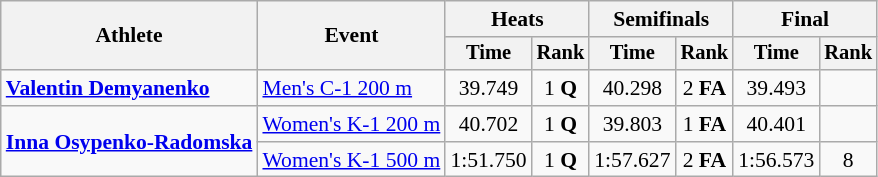<table class=wikitable style="font-size:90%">
<tr>
<th rowspan="2">Athlete</th>
<th rowspan="2">Event</th>
<th colspan=2>Heats</th>
<th colspan=2>Semifinals</th>
<th colspan=2>Final</th>
</tr>
<tr style="font-size:95%">
<th>Time</th>
<th>Rank</th>
<th>Time</th>
<th>Rank</th>
<th>Time</th>
<th>Rank</th>
</tr>
<tr align=center>
<td align=left><strong><a href='#'>Valentin Demyanenko</a></strong></td>
<td align=left><a href='#'>Men's C-1 200 m</a></td>
<td>39.749</td>
<td>1 <strong>Q</strong></td>
<td>40.298</td>
<td>2 <strong>FA</strong></td>
<td>39.493</td>
<td></td>
</tr>
<tr align=center>
<td align=left rowspan=2><strong><a href='#'>Inna Osypenko-Radomska</a></strong></td>
<td align=left><a href='#'>Women's K-1 200 m</a></td>
<td>40.702</td>
<td>1 <strong>Q</strong></td>
<td>39.803</td>
<td>1 <strong>FA</strong></td>
<td>40.401</td>
<td></td>
</tr>
<tr align=center>
<td align=left><a href='#'>Women's K-1 500 m</a></td>
<td>1:51.750</td>
<td>1 <strong>Q</strong></td>
<td>1:57.627</td>
<td>2 <strong>FA</strong></td>
<td>1:56.573</td>
<td>8</td>
</tr>
</table>
